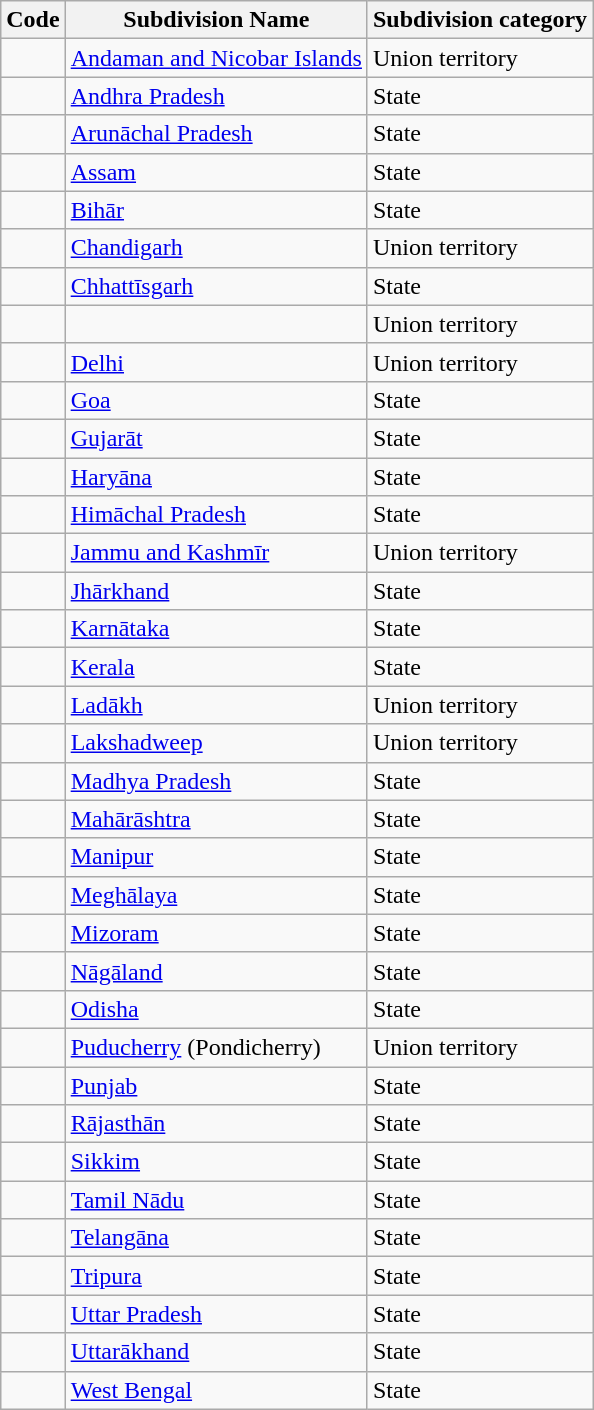<table class="wikitable sortable">
<tr>
<th>Code</th>
<th>Subdivision Name</th>
<th>Subdivision category</th>
</tr>
<tr>
<td></td>
<td><a href='#'>Andaman and Nicobar Islands</a></td>
<td>Union territory</td>
</tr>
<tr>
<td></td>
<td><a href='#'>Andhra Pradesh</a></td>
<td>State</td>
</tr>
<tr>
<td></td>
<td><a href='#'>Arunāchal Pradesh</a></td>
<td>State</td>
</tr>
<tr>
<td></td>
<td><a href='#'>Assam</a></td>
<td>State</td>
</tr>
<tr>
<td></td>
<td><a href='#'>Bihār</a></td>
<td>State</td>
</tr>
<tr>
<td></td>
<td><a href='#'>Chandigarh</a></td>
<td>Union territory</td>
</tr>
<tr>
<td></td>
<td><a href='#'>Chhattīsgarh</a></td>
<td>State</td>
</tr>
<tr>
<td></td>
<td></td>
<td>Union territory</td>
</tr>
<tr>
<td></td>
<td><a href='#'>Delhi</a></td>
<td>Union territory</td>
</tr>
<tr>
<td></td>
<td><a href='#'>Goa</a></td>
<td>State</td>
</tr>
<tr>
<td></td>
<td><a href='#'>Gujarāt</a></td>
<td>State</td>
</tr>
<tr>
<td></td>
<td><a href='#'>Haryāna</a></td>
<td>State</td>
</tr>
<tr>
<td></td>
<td><a href='#'>Himāchal Pradesh</a></td>
<td>State</td>
</tr>
<tr>
<td></td>
<td><a href='#'>Jammu and Kashmīr</a></td>
<td>Union territory</td>
</tr>
<tr>
<td></td>
<td><a href='#'>Jhārkhand</a></td>
<td>State</td>
</tr>
<tr>
<td></td>
<td><a href='#'>Karnātaka</a></td>
<td>State</td>
</tr>
<tr>
<td></td>
<td><a href='#'>Kerala</a></td>
<td>State</td>
</tr>
<tr>
<td></td>
<td><a href='#'>Ladākh</a></td>
<td>Union territory</td>
</tr>
<tr>
<td></td>
<td><a href='#'>Lakshadweep</a></td>
<td>Union territory</td>
</tr>
<tr>
<td></td>
<td><a href='#'>Madhya Pradesh</a></td>
<td>State</td>
</tr>
<tr>
<td></td>
<td><a href='#'>Mahārāshtra</a></td>
<td>State</td>
</tr>
<tr>
<td></td>
<td><a href='#'>Manipur</a></td>
<td>State</td>
</tr>
<tr>
<td></td>
<td><a href='#'>Meghālaya</a></td>
<td>State</td>
</tr>
<tr>
<td></td>
<td><a href='#'>Mizoram</a></td>
<td>State</td>
</tr>
<tr>
<td></td>
<td><a href='#'>Nāgāland</a></td>
<td>State</td>
</tr>
<tr>
<td></td>
<td><a href='#'>Odisha</a></td>
<td>State</td>
</tr>
<tr>
<td></td>
<td><a href='#'>Puducherry</a> (Pondicherry)</td>
<td>Union territory</td>
</tr>
<tr>
<td></td>
<td><a href='#'>Punjab</a></td>
<td>State</td>
</tr>
<tr>
<td></td>
<td><a href='#'>Rājasthān</a></td>
<td>State</td>
</tr>
<tr>
<td></td>
<td><a href='#'>Sikkim</a></td>
<td>State</td>
</tr>
<tr>
<td></td>
<td><a href='#'>Tamil Nādu</a></td>
<td>State</td>
</tr>
<tr>
<td></td>
<td><a href='#'>Telangāna</a></td>
<td>State</td>
</tr>
<tr>
<td></td>
<td><a href='#'>Tripura</a></td>
<td>State</td>
</tr>
<tr>
<td></td>
<td><a href='#'>Uttar Pradesh</a></td>
<td>State</td>
</tr>
<tr>
<td></td>
<td><a href='#'>Uttarākhand</a></td>
<td>State</td>
</tr>
<tr>
<td></td>
<td><a href='#'>West Bengal</a></td>
<td>State</td>
</tr>
</table>
